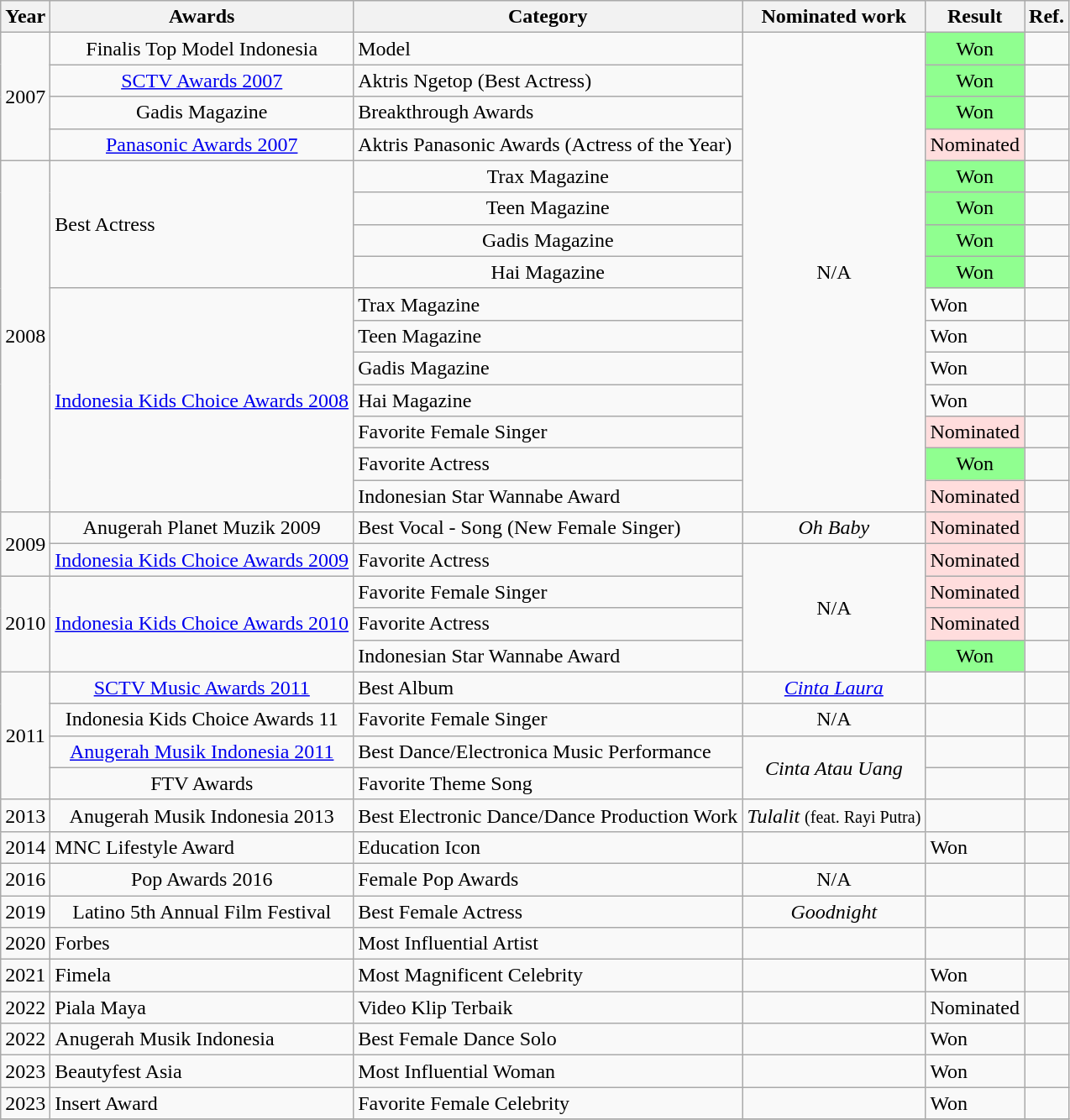<table class="wikitable" >
<tr>
<th>Year</th>
<th>Awards</th>
<th>Category</th>
<th>Nominated work</th>
<th>Result</th>
<th>Ref.</th>
</tr>
<tr>
<td align="center" rowspan="4">2007</td>
<td align="center">Finalis Top Model Indonesia</td>
<td align="left">Model</td>
<td rowspan="15" align="center">N/A</td>
<td style="background: #90ff90; color: black; vertical-align: middle; text-align:center;">Won</td>
<td></td>
</tr>
<tr>
<td align="center"><a href='#'>SCTV Awards 2007</a></td>
<td align="left">Aktris Ngetop (Best Actress)</td>
<td style="background: #90ff90; color: black; vertical-align: middle; text-align:center;">Won</td>
<td></td>
</tr>
<tr>
<td align="center">Gadis Magazine</td>
<td align="left">Breakthrough Awards</td>
<td style="background: #90ff90; color: black; vertical-align: middle; text-align:center;">Won</td>
<td></td>
</tr>
<tr>
<td align="center"><a href='#'>Panasonic Awards 2007</a></td>
<td align="left">Aktris Panasonic Awards (Actress of the Year)</td>
<td style="background: #FDD; color: black; vertical-align: middle; text-align:center;">Nominated</td>
<td></td>
</tr>
<tr>
<td rowspan="11" align="center">2008</td>
<td align="left" rowspan="4">Best Actress</td>
<td align="center">Trax Magazine</td>
<td style="background: #90ff90; color: black; vertical-align: middle; text-align:center;">Won</td>
<td></td>
</tr>
<tr>
<td align="center">Teen Magazine</td>
<td style="background: #90ff90; color: black; vertical-align: middle; text-align:center;">Won</td>
<td></td>
</tr>
<tr>
<td align="center">Gadis Magazine</td>
<td style="background: #90ff90; color: black; vertical-align: middle; text-align:center;">Won</td>
<td></td>
</tr>
<tr>
<td align="center">Hai Magazine</td>
<td style="background: #90ff90; color: black; vertical-align: middle; text-align:center;">Won</td>
<td></td>
</tr>
<tr>
<td rowspan="7"><a href='#'>Indonesia Kids Choice Awards 2008</a></td>
<td>Trax Magazine</td>
<td>Won</td>
<td></td>
</tr>
<tr>
<td>Teen Magazine</td>
<td>Won</td>
<td></td>
</tr>
<tr>
<td>Gadis Magazine</td>
<td>Won</td>
<td></td>
</tr>
<tr>
<td>Hai Magazine</td>
<td>Won</td>
<td></td>
</tr>
<tr>
<td align="left">Favorite Female Singer</td>
<td style="background: #FDD; color: black; vertical-align: middle; text-align:center;">Nominated</td>
<td></td>
</tr>
<tr>
<td align="left">Favorite Actress</td>
<td style="background: #90ff90; color: black; vertical-align: middle; text-align:center;">Won</td>
<td></td>
</tr>
<tr>
<td align="left">Indonesian Star Wannabe Award</td>
<td style="background: #FDD; color: black; vertical-align: middle; text-align:center;">Nominated</td>
<td></td>
</tr>
<tr>
<td align="center" rowspan="2">2009</td>
<td align="center">Anugerah Planet Muzik 2009</td>
<td align="left">Best Vocal - Song (New Female Singer)</td>
<td align="center"><em>Oh Baby</em></td>
<td style="background: #FDD; color: black; vertical-align: middle; text-align:center;">Nominated</td>
<td></td>
</tr>
<tr>
<td align="center"><a href='#'>Indonesia Kids Choice Awards 2009</a></td>
<td align="left">Favorite Actress</td>
<td align="center" rowspan="4">N/A</td>
<td style="background: #FDD; color: black; vertical-align: middle; text-align:center;">Nominated</td>
<td></td>
</tr>
<tr>
<td align="center" rowspan="3">2010</td>
<td align="center" rowspan="3"><a href='#'>Indonesia Kids Choice Awards 2010</a></td>
<td align="left">Favorite Female Singer</td>
<td style="background: #FDD; color: black; vertical-align: middle; text-align:center;">Nominated</td>
<td></td>
</tr>
<tr>
<td align="left">Favorite Actress</td>
<td style="background: #FDD; color: black; vertical-align: middle; text-align:center;">Nominated</td>
<td></td>
</tr>
<tr>
<td align="left">Indonesian Star Wannabe Award</td>
<td style="background: #90ff90; color: black; vertical-align: middle; text-align:center;">Won</td>
<td></td>
</tr>
<tr>
<td align="center" rowspan="4">2011</td>
<td align="center"><a href='#'>SCTV Music Awards 2011</a></td>
<td align="left">Best Album</td>
<td align="center"><em><a href='#'>Cinta Laura</a></em></td>
<td></td>
<td></td>
</tr>
<tr>
<td align="center">Indonesia Kids Choice Awards 11</td>
<td align="left">Favorite Female Singer</td>
<td align="center">N/A</td>
<td></td>
<td></td>
</tr>
<tr>
<td align="center"><a href='#'>Anugerah Musik Indonesia 2011</a></td>
<td align="left">Best Dance/Electronica Music Performance</td>
<td align="center" rowspan="2"><em>Cinta Atau Uang</em></td>
<td></td>
<td></td>
</tr>
<tr>
<td align="center">FTV Awards</td>
<td align="left">Favorite Theme Song</td>
<td></td>
<td></td>
</tr>
<tr>
<td align="center">2013</td>
<td align="center">Anugerah Musik Indonesia 2013</td>
<td align="left">Best Electronic Dance/Dance Production Work</td>
<td align="center"><em>Tulalit</em> <small>(feat. Rayi Putra)</small></td>
<td></td>
<td></td>
</tr>
<tr>
<td>2014</td>
<td>MNC Lifestyle Award</td>
<td>Education Icon</td>
<td></td>
<td>Won</td>
<td></td>
</tr>
<tr>
<td align="center">2016</td>
<td align="center">Pop Awards 2016</td>
<td align="left">Female Pop Awards</td>
<td align="center">N/A</td>
<td></td>
<td></td>
</tr>
<tr>
<td align="center">2019</td>
<td align="center">Latino 5th Annual Film Festival</td>
<td align="left">Best Female Actress</td>
<td align="center"><em>Goodnight</em></td>
<td></td>
<td></td>
</tr>
<tr>
<td>2020</td>
<td>Forbes</td>
<td>Most Influential Artist</td>
<td></td>
<td></td>
<td></td>
</tr>
<tr>
<td>2021</td>
<td>Fimela</td>
<td>Most Magnificent Celebrity</td>
<td></td>
<td>Won</td>
<td></td>
</tr>
<tr>
<td>2022</td>
<td>Piala Maya</td>
<td>Video Klip Terbaik</td>
<td></td>
<td>Nominated</td>
<td></td>
</tr>
<tr>
<td>2022</td>
<td>Anugerah Musik Indonesia</td>
<td>Best Female Dance Solo</td>
<td></td>
<td>Won</td>
<td></td>
</tr>
<tr>
<td>2023</td>
<td>Beautyfest Asia</td>
<td>Most Influential Woman</td>
<td></td>
<td>Won</td>
<td></td>
</tr>
<tr>
<td>2023</td>
<td>Insert Award</td>
<td>Favorite Female Celebrity</td>
<td></td>
<td>Won</td>
<td></td>
</tr>
<tr>
</tr>
</table>
